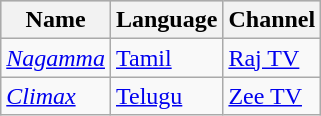<table class="wikitable">
<tr style="background:#ccc; text-align:center;">
<th>Name</th>
<th>Language</th>
<th>Channel</th>
</tr>
<tr>
<td><em><a href='#'>Nagamma</a></em></td>
<td><a href='#'>Tamil</a></td>
<td><a href='#'>Raj TV</a></td>
</tr>
<tr>
<td><em><a href='#'>Climax</a></em></td>
<td><a href='#'>Telugu</a></td>
<td><a href='#'>Zee TV</a></td>
</tr>
</table>
